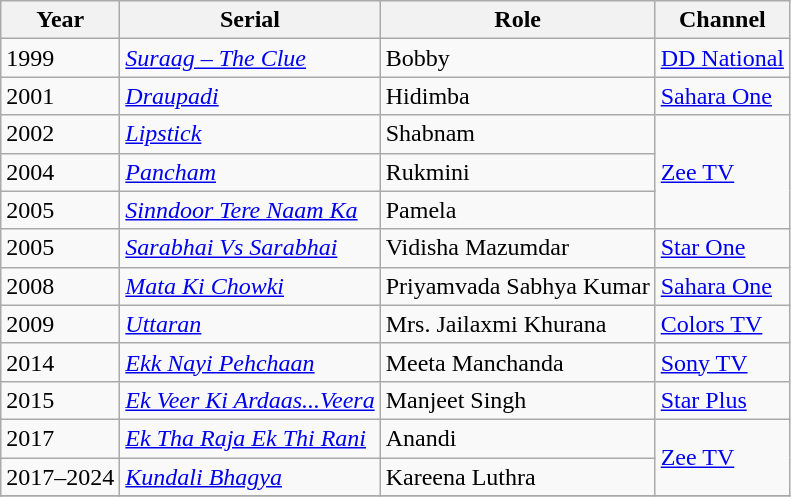<table class="wikitable sortable">
<tr>
<th>Year</th>
<th>Serial</th>
<th>Role</th>
<th>Channel</th>
</tr>
<tr>
<td>1999</td>
<td><em><a href='#'>Suraag – The Clue</a></em></td>
<td>Bobby</td>
<td><a href='#'>DD National</a></td>
</tr>
<tr>
<td>2001</td>
<td><em><a href='#'>Draupadi</a></em></td>
<td>Hidimba</td>
<td><a href='#'>Sahara One</a></td>
</tr>
<tr>
<td>2002</td>
<td><em><a href='#'>Lipstick</a></em></td>
<td>Shabnam</td>
<td Rowspan="3"><a href='#'>Zee TV</a></td>
</tr>
<tr>
<td>2004</td>
<td><em><a href='#'>Pancham</a></em></td>
<td>Rukmini</td>
</tr>
<tr>
<td>2005</td>
<td><em><a href='#'>Sinndoor Tere Naam Ka</a></em></td>
<td>Pamela</td>
</tr>
<tr>
<td>2005</td>
<td><a href='#'><em>Sarabhai Vs Sarabhai</em></a></td>
<td>Vidisha Mazumdar</td>
<td><a href='#'>Star One</a></td>
</tr>
<tr>
<td>2008</td>
<td><em><a href='#'>Mata Ki Chowki</a></em></td>
<td>Priyamvada Sabhya Kumar</td>
<td><a href='#'>Sahara One</a></td>
</tr>
<tr>
<td>2009</td>
<td><em><a href='#'>Uttaran</a></em></td>
<td>Mrs. Jailaxmi Khurana</td>
<td><a href='#'>Colors TV</a></td>
</tr>
<tr>
<td>2014</td>
<td><em><a href='#'>Ekk Nayi Pehchaan</a></em></td>
<td>Meeta Manchanda</td>
<td><a href='#'>Sony TV</a></td>
</tr>
<tr>
<td>2015</td>
<td><em><a href='#'>Ek Veer Ki Ardaas...Veera</a></em></td>
<td>Manjeet Singh</td>
<td><a href='#'>Star Plus</a></td>
</tr>
<tr>
<td>2017</td>
<td><em><a href='#'>Ek Tha Raja Ek Thi Rani</a></em></td>
<td>Anandi</td>
<td Rowspan="2"><a href='#'>Zee TV</a></td>
</tr>
<tr>
<td>2017–2024</td>
<td><em><a href='#'>Kundali Bhagya</a></em></td>
<td>Kareena Luthra</td>
</tr>
<tr>
</tr>
</table>
